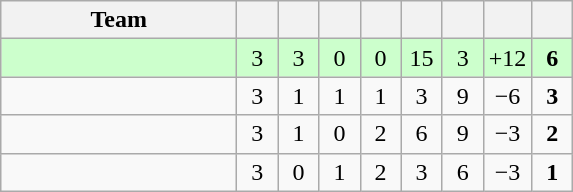<table class="wikitable" style="text-align:center;">
<tr>
<th width=150>Team</th>
<th width=20></th>
<th width=20></th>
<th width=20></th>
<th width=20></th>
<th width=20></th>
<th width=20></th>
<th width=20></th>
<th width=20></th>
</tr>
<tr bgcolor="#ccffcc">
<td align=left></td>
<td>3</td>
<td>3</td>
<td>0</td>
<td>0</td>
<td>15</td>
<td>3</td>
<td>+12</td>
<td><strong>6</strong></td>
</tr>
<tr>
<td align=left></td>
<td>3</td>
<td>1</td>
<td>1</td>
<td>1</td>
<td>3</td>
<td>9</td>
<td>−6</td>
<td><strong>3</strong></td>
</tr>
<tr>
<td align=left></td>
<td>3</td>
<td>1</td>
<td>0</td>
<td>2</td>
<td>6</td>
<td>9</td>
<td>−3</td>
<td><strong>2</strong></td>
</tr>
<tr>
<td align=left></td>
<td>3</td>
<td>0</td>
<td>1</td>
<td>2</td>
<td>3</td>
<td>6</td>
<td>−3</td>
<td><strong>1</strong></td>
</tr>
</table>
